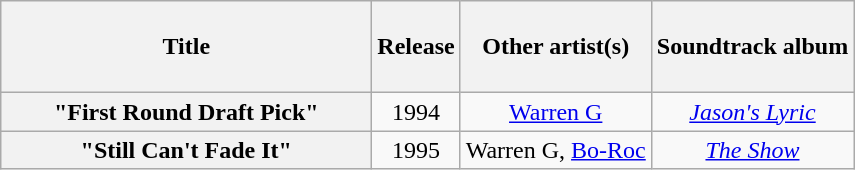<table class="wikitable plainrowheaders" style="text-align:center;">
<tr>
<th scope="col" style="width:15em;"><br>Title<br><br></th>
<th scope="col">Release</th>
<th scope="col">Other artist(s)</th>
<th scope="col">Soundtrack album</th>
</tr>
<tr>
<th scope="row">"First Round Draft Pick"</th>
<td>1994</td>
<td><a href='#'>Warren G</a></td>
<td><em><a href='#'>Jason's Lyric</a></em></td>
</tr>
<tr>
<th scope="row">"Still Can't Fade It"</th>
<td>1995</td>
<td>Warren G, <a href='#'>Bo-Roc</a></td>
<td><em><a href='#'>The Show</a></em></td>
</tr>
</table>
